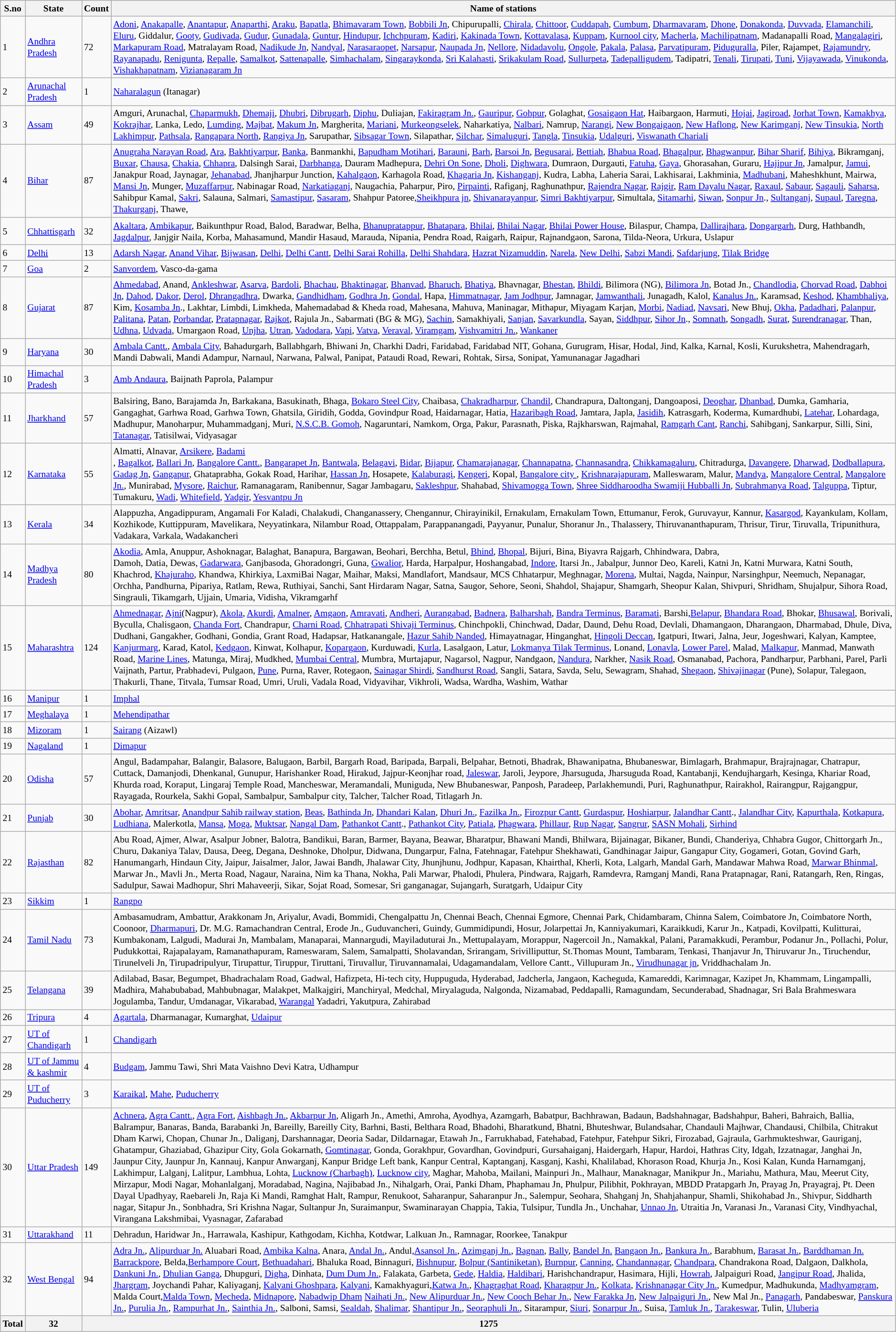<table class="wikitable" style="font-size:small">
<tr>
<th>S.no</th>
<th>State</th>
<th>Count</th>
<th>Name of stations</th>
</tr>
<tr>
<td>1</td>
<td><a href='#'>Andhra Pradesh</a></td>
<td>72</td>
<td><a href='#'>Adoni</a>, <a href='#'>Anakapalle</a>, <a href='#'>Anantapur</a>, <a href='#'>Anaparthi</a>, <a href='#'>Araku</a>, <a href='#'>Bapatla</a>, <a href='#'>Bhimavaram Town</a>, <a href='#'>Bobbili Jn</a>, Chipurupalli, <a href='#'>Chirala</a>, <a href='#'>Chittoor</a>, <a href='#'>Cuddapah</a>, <a href='#'>Cumbum</a>, <a href='#'>Dharmavaram</a>, <a href='#'>Dhone</a>, <a href='#'>Donakonda</a>, <a href='#'>Duvvada</a>, <a href='#'>Elamanchili</a>, <a href='#'>Eluru</a>, Giddalur, <a href='#'>Gooty</a>, <a href='#'>Gudivada</a>, <a href='#'>Gudur</a>, <a href='#'>Gunadala</a>, <a href='#'>Guntur</a>, <a href='#'>Hindupur</a>, <a href='#'>Ichchpuram</a>, <a href='#'>Kadiri</a>, <a href='#'>Kakinada Town</a>, <a href='#'>Kottavalasa</a>, <a href='#'>Kuppam</a>, <a href='#'>Kurnool city</a>, <a href='#'>Macherla</a>, <a href='#'>Machilipatnam</a>, Madanapalli Road, <a href='#'>Mangalagiri</a>, <a href='#'>Markapuram Road</a>, Matralayam Road, <a href='#'>Nadikude Jn</a>, <a href='#'>Nandyal</a>, <a href='#'>Narasaraopet</a>, <a href='#'>Narsapur</a>, <a href='#'>Naupada Jn</a>, <a href='#'>Nellore</a>, <a href='#'>Nidadavolu</a>, <a href='#'>Ongole</a>, <a href='#'>Pakala</a>, <a href='#'>Palasa</a>, <a href='#'>Parvatipuram</a>, <a href='#'>Piduguralla</a>, Piler, Rajampet, <a href='#'>Rajamundry</a>, <a href='#'>Rayanapadu</a>, <a href='#'>Renigunta</a>, <a href='#'>Repalle</a>, <a href='#'>Samalkot</a>, <a href='#'>Sattenapalle</a>, <a href='#'>Simhachalam</a>, <a href='#'>Singaraykonda</a>, <a href='#'>Sri Kalahasti</a>, <a href='#'>Srikakulam Road</a>, <a href='#'>Sullurpeta</a>, <a href='#'>Tadepalligudem</a>, Tadipatri, <a href='#'>Tenali</a>, <a href='#'>Tirupati</a>, <a href='#'>Tuni</a>, <a href='#'>Vijayawada</a>, <a href='#'>Vinukonda</a>, <a href='#'>Vishakhapatnam</a>, <a href='#'>Vizianagaram Jn</a></td>
</tr>
<tr>
<td>2</td>
<td><a href='#'>Arunachal Pradesh</a></td>
<td>1</td>
<td><a href='#'>Naharalagun</a> (Itanagar)</td>
</tr>
<tr>
<td>3</td>
<td><a href='#'>Assam</a></td>
<td>49</td>
<td>Amguri, Arunachal, <a href='#'>Chaparmukh</a>, <a href='#'>Dhemaji</a>, <a href='#'>Dhubri</a>, <a href='#'>Dibrugarh</a>, <a href='#'>Diphu</a>, Duliajan, <a href='#'>Fakiragram Jn.</a>, <a href='#'>Gauripur</a>, <a href='#'>Gohpur</a>, Golaghat, <a href='#'>Gosaigaon Hat</a>, Haibargaon, Harmuti, <a href='#'>Hojai</a>, <a href='#'>Jagiroad</a>, <a href='#'>Jorhat Town</a>, <a href='#'>Kamakhya</a>, <a href='#'>Kokrajhar</a>, Lanka, Ledo, <a href='#'>Lumding</a>, <a href='#'>Majbat</a>, <a href='#'>Makum Jn</a>, Margherita, <a href='#'>Mariani</a>, <a href='#'>Murkeongselek</a>, Naharkatiya, <a href='#'>Nalbari</a>, Namrup, <a href='#'>Narangi</a>, <a href='#'>New Bongaigaon</a>, <a href='#'>New Haflong</a>, <a href='#'>New Karimganj</a>, <a href='#'>New Tinsukia</a>, <a href='#'>North Lakhimpur</a>, <a href='#'>Pathsala</a>, <a href='#'>Rangapara North</a>, <a href='#'>Rangiya Jn</a>, Sarupathar, <a href='#'>Sibsagar Town</a>, Silapathar, <a href='#'>Silchar</a>, <a href='#'>Simaluguri</a>, <a href='#'>Tangla</a>, <a href='#'>Tinsukia</a>, <a href='#'>Udalguri</a>, <a href='#'>Viswanath Chariali</a></td>
</tr>
<tr>
<td>4</td>
<td><a href='#'>Bihar</a></td>
<td>87</td>
<td><a href='#'>Anugraha Narayan Road</a>, <a href='#'>Ara</a>, <a href='#'>Bakhtiyarpur</a>, <a href='#'>Banka</a>, Banmankhi, <a href='#'>Bapudham Motihari</a>, <a href='#'>Barauni</a>, <a href='#'>Barh</a>, <a href='#'>Barsoi Jn</a>, <a href='#'>Begusarai</a>, <a href='#'>Bettiah</a>, <a href='#'>Bhabua Road</a>, <a href='#'>Bhagalpur</a>, <a href='#'>Bhagwanpur</a>, <a href='#'>Bihar Sharif</a>, <a href='#'>Bihiya</a>, Bikramganj, <a href='#'>Buxar</a>, <a href='#'>Chausa</a>,  <a href='#'>Chakia</a>, <a href='#'>Chhapra</a>, Dalsingh Sarai, <a href='#'>Darbhanga</a>, Dauram Madhepura, <a href='#'>Dehri On Sone</a>, <a href='#'>Dholi</a>, <a href='#'>Dighwara</a>, Dumraon, Durgauti, <a href='#'>Fatuha</a>, <a href='#'>Gaya</a>, Ghorasahan, Guraru, <a href='#'>Hajipur Jn</a>, Jamalpur, <a href='#'>Jamui</a>, Janakpur Road, Jaynagar, <a href='#'>Jehanabad</a>, Jhanjharpur Junction, <a href='#'>Kahalgaon</a>, Karhagola Road, <a href='#'>Khagaria Jn</a>, <a href='#'>Kishanganj</a>, Kudra, Labha, Laheria Sarai, Lakhisarai, Lakhminia, <a href='#'>Madhubani</a>, Maheshkhunt, Mairwa, <a href='#'>Mansi Jn</a>, Munger, <a href='#'>Muzaffarpur</a>, Nabinagar Road, <a href='#'>Narkatiaganj</a>, Naugachia, Paharpur, Piro, <a href='#'>Pirpainti</a>, Rafiganj, Raghunathpur, <a href='#'>Rajendra Nagar</a>, <a href='#'>Rajgir</a>, <a href='#'>Ram Dayalu Nagar</a>, <a href='#'>Raxaul</a>, <a href='#'>Sabaur</a>, <a href='#'>Sagauli</a>, <a href='#'>Saharsa</a>, Sahibpur Kamal, <a href='#'>Sakri</a>, Salauna, Salmari, <a href='#'>Samastipur</a>, <a href='#'>Sasaram</a>, Shahpur Patoree,<a href='#'>Sheikhpura jn</a>, <a href='#'>Shivanarayanpur</a>, <a href='#'>Simri Bakhtiyarpur</a>, Simultala, <a href='#'>Sitamarhi</a>, <a href='#'>Siwan</a>, <a href='#'>Sonpur Jn</a>., <a href='#'>Sultanganj</a>, <a href='#'>Supaul</a>, <a href='#'>Taregna</a>, <a href='#'>Thakurganj</a>, Thawe,</td>
</tr>
<tr>
<td>5</td>
<td><a href='#'>Chhattisgarh</a></td>
<td>32</td>
<td><a href='#'>Akaltara</a>, <a href='#'>Ambikapur</a>, Baikunthpur Road, Balod, Baradwar, Belha, <a href='#'>Bhanupratappur</a>, <a href='#'>Bhatapara</a>, <a href='#'>Bhilai</a>, <a href='#'>Bhilai Nagar</a>, <a href='#'>Bhilai Power House</a>, Bilaspur, Champa, <a href='#'>Dallirajhara</a>, <a href='#'>Dongargarh</a>, Durg, Hathbandh, <a href='#'>Jagdalpur</a>, Janjgir Naila, Korba, Mahasamund, Mandir Hasaud, Marauda, Nipania, Pendra Road, Raigarh, Raipur, Rajnandgaon, Sarona, Tilda-Neora, Urkura, Uslapur</td>
</tr>
<tr>
<td>6</td>
<td><a href='#'>Delhi</a></td>
<td>13</td>
<td><a href='#'>Adarsh Nagar</a>, <a href='#'>Anand Vihar</a>, <a href='#'>Bijwasan</a>, <a href='#'>Delhi</a>, <a href='#'>Delhi Cantt</a>, <a href='#'>Delhi Sarai Rohilla</a>, <a href='#'>Delhi Shahdara</a>, <a href='#'>Hazrat Nizamuddin</a>, <a href='#'>Narela</a>, <a href='#'>New Delhi</a>, <a href='#'>Sabzi Mandi</a>, <a href='#'>Safdarjung</a>, <a href='#'>Tilak Bridge</a></td>
</tr>
<tr>
<td>7</td>
<td><a href='#'>Goa</a></td>
<td>2</td>
<td><a href='#'>Sanvordem</a>, Vasco-da-gama</td>
</tr>
<tr>
<td>8</td>
<td><a href='#'>Gujarat</a></td>
<td>87</td>
<td><a href='#'>Ahmedabad</a>, Anand, <a href='#'>Ankleshwar</a>, <a href='#'>Asarva</a>, <a href='#'>Bardoli</a>, <a href='#'>Bhachau</a>, <a href='#'>Bhaktinagar</a>, <a href='#'>Bhanvad</a>, <a href='#'>Bharuch</a>, <a href='#'>Bhatiya</a>, Bhavnagar, <a href='#'>Bhestan</a>, <a href='#'>Bhildi</a>, Bilimora (NG), <a href='#'>Bilimora Jn</a>, Botad Jn., <a href='#'>Chandlodia</a>, <a href='#'>Chorvad Road</a>, <a href='#'>Dabhoi Jn</a>, <a href='#'>Dahod</a>, <a href='#'>Dakor</a>, <a href='#'>Derol</a>, <a href='#'>Dhrangadhra</a>, Dwarka, <a href='#'>Gandhidham</a>, <a href='#'>Godhra Jn</a>, <a href='#'>Gondal</a>, Hapa, <a href='#'>Himmatnagar</a>, <a href='#'>Jam Jodhpur</a>, Jamnagar, <a href='#'>Jamwanthali</a>, Junagadh, Kalol, <a href='#'>Kanalus Jn.</a>, Karamsad, <a href='#'>Keshod</a>, <a href='#'>Khambhaliya</a>, Kim, <a href='#'>Kosamba Jn</a>., Lakhtar, Limbdi, Limkheda, Mahemadabad & Kheda road, Mahesana, Mahuva, Maninagar, Mithapur, Miyagam Karjan, <a href='#'>Morbi</a>, <a href='#'>Nadiad</a>, <a href='#'>Navsari</a>, New Bhuj, <a href='#'>Okha</a>, <a href='#'>Padadhari</a>, <a href='#'>Palanpur</a>, <a href='#'>Palitana</a>, <a href='#'>Patan</a>, <a href='#'>Porbandar</a>, <a href='#'>Pratapnagar</a>, <a href='#'>Rajkot</a>, Rajula Jn., Sabarmati (BG & MG), <a href='#'>Sachin</a>, Samakhiyali, <a href='#'>Sanjan</a>, <a href='#'>Savarkundla</a>, Sayan, <a href='#'>Siddhpur</a>, <a href='#'>Sihor Jn</a>., <a href='#'>Somnath</a>, <a href='#'>Songadh</a>, <a href='#'>Surat</a>, <a href='#'>Surendranagar</a>, Than, <a href='#'>Udhna</a>, <a href='#'>Udvada</a>, Umargaon Road, <a href='#'>Unjha</a>, <a href='#'>Utran</a>, <a href='#'>Vadodara</a>, <a href='#'>Vapi</a>, <a href='#'>Vatva</a>, <a href='#'>Veraval</a>, <a href='#'>Viramgam</a>, <a href='#'>Vishvamitri Jn.</a>, <a href='#'>Wankaner</a></td>
</tr>
<tr>
<td>9</td>
<td><a href='#'>Haryana</a></td>
<td>30</td>
<td><a href='#'>Ambala Cantt.</a>, <a href='#'>Ambala City</a>, Bahadurgarh, Ballabhgarh, Bhiwani Jn, Charkhi Dadri, Faridabad, Faridabad NIT, Gohana, Gurugram, Hisar, Hodal, Jind, Kalka, Karnal, Kosli, Kurukshetra, Mahendragarh, Mandi Dabwali, Mandi Adampur, Narnaul, Narwana, Palwal, Panipat, Pataudi Road, Rewari, Rohtak, Sirsa, Sonipat, Yamunanagar Jagadhari</td>
</tr>
<tr>
<td>10</td>
<td><a href='#'>Himachal Pradesh</a></td>
<td>3</td>
<td><a href='#'>Amb Andaura</a>, Baijnath Paprola, Palampur</td>
</tr>
<tr>
<td>11</td>
<td><a href='#'>Jharkhand</a></td>
<td>57</td>
<td>Balsiring, Bano, Barajamda Jn, Barkakana, Basukinath, Bhaga, <a href='#'>Bokaro Steel City</a>, Chaibasa, <a href='#'>Chakradharpur</a>, <a href='#'>Chandil</a>, Chandrapura, Daltonganj, Dangoaposi, <a href='#'>Deoghar</a>, <a href='#'>Dhanbad</a>, Dumka, Gamharia, Gangaghat, Garhwa Road, Garhwa Town, Ghatsila, Giridih, Godda, Govindpur Road, Haidarnagar, Hatia, <a href='#'>Hazaribagh Road</a>, Jamtara, Japla, <a href='#'>Jasidih</a>, Katrasgarh, Koderma, Kumardhubi, <a href='#'>Latehar</a>, Lohardaga, Madhupur, Manoharpur, Muhammadganj, Muri, <a href='#'>N.S.C.B. Gomoh</a>, Nagaruntari, Namkom, Orga, Pakur, Parasnath, Piska, Rajkharswan, Rajmahal, <a href='#'>Ramgarh Cant</a>, <a href='#'>Ranchi</a>, Sahibganj, Sankarpur, Silli, Sini, <a href='#'>Tatanagar</a>, Tatisilwai, Vidyasagar</td>
</tr>
<tr>
<td>12</td>
<td><a href='#'>Karnataka</a></td>
<td>55</td>
<td>Almatti, Alnavar, <a href='#'>Arsikere</a>, <a href='#'>Badami</a><br>, <a href='#'>Bagalkot</a>, <a href='#'>Ballari Jn</a>, <a href='#'>Bangalore Cantt.</a>, <a href='#'>Bangarapet Jn</a>, <a href='#'>Bantwala</a>, <a href='#'>Belagavi</a>, <a href='#'>Bidar</a>, <a href='#'>Bijapur</a>, <a href='#'>Chamarajanagar</a>, <a href='#'>Channapatna</a>, <a href='#'>Channasandra</a>, <a href='#'>Chikkamagaluru</a>, Chitradurga, <a href='#'>Davangere</a>, <a href='#'>Dharwad</a>, <a href='#'>Dodballapura</a>, <a href='#'>Gadag Jn</a>, <a href='#'>Gangapur</a>, Ghataprabha, Gokak Road, Harihar, <a href='#'>Hassan Jn</a>, Hosapete, <a href='#'>Kalaburagi</a>, <a href='#'>Kengeri</a>, Kopal, <a href='#'>Bangalore city </a>, <a href='#'>Krishnarajapuram</a>, Malleswaram, Malur, <a href='#'>Mandya</a>, <a href='#'>Mangalore Central</a>, <a href='#'>Mangalore Jn.</a>, Munirabad, <a href='#'>Mysore</a>, <a href='#'>Raichur</a>, Ramanagaram, Ranibennur, Sagar Jambagaru, <a href='#'>Sakleshpur</a>, Shahabad, <a href='#'>Shivamogga Town</a>, <a href='#'>Shree Siddharoodha Swamiji Hubballi Jn</a>, <a href='#'>Subrahmanya Road</a>, <a href='#'>Talguppa</a>, Tiptur, Tumakuru, <a href='#'>Wadi</a>, <a href='#'>Whitefield</a>, <a href='#'>Yadgir</a>, <a href='#'>Yesvantpu Jn</a></td>
</tr>
<tr>
<td>13</td>
<td><a href='#'>Kerala</a></td>
<td>34</td>
<td>Alappuzha, Angadippuram, Angamali For Kaladi, Chalakudi, Changanassery, Chengannur, Chirayinikil, Ernakulam, Ernakulam Town, Ettumanur, Ferok, Guruvayur, Kannur, <a href='#'>Kasargod</a>, Kayankulam, Kollam, Kozhikode, Kuttippuram, Mavelikara, Neyyatinkara, Nilambur Road, Ottappalam, Parappanangadi, Payyanur, Punalur, Shoranur Jn., Thalassery, Thiruvananthapuram, Thrisur, Tirur, Tiruvalla, Tripunithura, Vadakara, Varkala, Wadakancheri</td>
</tr>
<tr>
<td>14</td>
<td><a href='#'>Madhya Pradesh</a></td>
<td>80</td>
<td><a href='#'>Akodia</a>, Amla, Anuppur, Ashoknagar, Balaghat, Banapura, Bargawan, Beohari, Berchha, Betul, <a href='#'>Bhind</a>, <a href='#'>Bhopal</a>, Bijuri, Bina, Biyavra Rajgarh, Chhindwara, Dabra,<br>Damoh, Datia, Dewas, <a href='#'>Gadarwara</a>, Ganjbasoda, Ghoradongri, Guna, <a href='#'>Gwalior</a>, Harda, Harpalpur, Hoshangabad, <a href='#'>Indore</a>, Itarsi Jn., Jabalpur, Junnor Deo, Kareli, Katni Jn, Katni Murwara, Katni South, Khachrod, <a href='#'>Khajuraho</a>, Khandwa, Khirkiya, LaxmiBai Nagar, Maihar, Maksi, Mandlafort, Mandsaur, MCS Chhatarpur, Meghnagar, <a href='#'>Morena</a>, Multai, Nagda, Nainpur, Narsinghpur, Neemuch, Nepanagar, Orchha, Pandhurna, Pipariya, Ratlam, Rewa, Ruthiyai, Sanchi, Sant Hirdaram Nagar, Satna, Saugor, Sehore, Seoni, Shahdol, Shajapur, Shamgarh, Sheopur Kalan, Shivpuri, Shridham, Shujalpur, Sihora Road, Singrauli, Tikamgarh, Ujjain, Umaria, Vidisha, Vikramgarhf</td>
</tr>
<tr>
<td>15</td>
<td><a href='#'>Maharashtra</a></td>
<td>124</td>
<td><a href='#'>Ahmednagar</a>, <a href='#'>Ajni</a>(Nagpur), <a href='#'>Akola</a>, <a href='#'>Akurdi</a>, <a href='#'>Amalner</a>, <a href='#'>Amgaon</a>, <a href='#'>Amravati</a>, <a href='#'>Andheri</a>, <a href='#'>Aurangabad</a>, <a href='#'>Badnera</a>, <a href='#'>Balharshah</a>, <a href='#'>Bandra Terminus</a>, <a href='#'>Baramati</a>, Barshi,<a href='#'>Belapur</a>, <a href='#'>Bhandara Road</a>, Bhokar, <a href='#'>Bhusawal</a>, Borivali, Byculla, Chalisgaon, <a href='#'>Chanda Fort</a>, Chandrapur, <a href='#'>Charni Road</a>, <a href='#'>Chhatrapati Shivaji Terminus</a>, Chinchpokli, Chinchwad, Dadar, Daund, Dehu Road, Devlali, Dhamangaon, Dharangaon, Dharmabad, Dhule, Diva, Dudhani, Gangakher, Godhani, Gondia, Grant Road, Hadapsar, Hatkanangale, <a href='#'>Hazur Sahib Nanded</a>, Himayatnagar, Hinganghat, <a href='#'>Hingoli Deccan</a>, Igatpuri, Itwari, Jalna, Jeur, Jogeshwari, Kalyan, Kamptee, <a href='#'>Kanjurmarg</a>, Karad, Katol, <a href='#'>Kedgaon</a>, Kinwat, Kolhapur, <a href='#'>Kopargaon</a>, Kurduwadi, <a href='#'>Kurla</a>, Lasalgaon, Latur, <a href='#'>Lokmanya Tilak Terminus</a>, Lonand, <a href='#'>Lonavla</a>, <a href='#'>Lower Parel</a>, Malad, <a href='#'>Malkapur</a>, Manmad, Manwath Road, <a href='#'>Marine Lines</a>, Matunga, Miraj, Mudkhed, <a href='#'>Mumbai Central</a>, Mumbra, Murtajapur, Nagarsol, Nagpur, Nandgaon, <a href='#'>Nandura</a>, Narkher, <a href='#'>Nasik Road</a>, Osmanabad, Pachora, Pandharpur, Parbhani, Parel, Parli Vaijnath, Partur, Prabhadevi, Pulgaon, <a href='#'>Pune</a>, Purna, Raver, Rotegaon, <a href='#'>Sainagar Shirdi</a>, <a href='#'>Sandhurst Road</a>, Sangli, Satara, Savda, Selu, Sewagram, Shahad, <a href='#'>Shegaon</a>, <a href='#'>Shivajinagar</a> (Pune), Solapur, Talegaon, Thakurli, Thane, Titvala, Tumsar Road, Umri, Uruli, Vadala Road, Vidyavihar, Vikhroli, Wadsa, Wardha, Washim, Wathar</td>
</tr>
<tr>
<td>16</td>
<td><a href='#'>Manipur</a></td>
<td>1</td>
<td><a href='#'>Imphal</a></td>
</tr>
<tr>
<td>17</td>
<td><a href='#'>Meghalaya</a></td>
<td>1</td>
<td><a href='#'>Mehendipathar</a></td>
</tr>
<tr>
<td>18</td>
<td><a href='#'>Mizoram</a></td>
<td>1</td>
<td><a href='#'>Sairang</a> (Aizawl)</td>
</tr>
<tr>
<td>19</td>
<td><a href='#'>Nagaland</a></td>
<td>1</td>
<td><a href='#'>Dimapur</a></td>
</tr>
<tr>
<td>20</td>
<td><a href='#'>Odisha</a></td>
<td>57</td>
<td>Angul, Badampahar, Balangir, Balasore, Balugaon, Barbil, Bargarh Road, Baripada, Barpali, Belpahar, Betnoti, Bhadrak, Bhawanipatna, Bhubaneswar, Bimlagarh, Brahmapur, Brajrajnagar, Chatrapur, Cuttack, Damanjodi, Dhenkanal, Gunupur, Harishanker Road, Hirakud, Jajpur-Keonjhar road, <a href='#'>Jaleswar</a>, Jaroli, Jeypore, Jharsuguda, Jharsuguda Road, Kantabanji, Kendujhargarh, Kesinga, Khariar Road, Khurda road, Koraput, Lingaraj Temple Road, Mancheswar, Meramandali, Muniguda, New Bhubaneswar, Panposh, Paradeep, Parlakhemundi, Puri, Raghunathpur, Rairakhol, Rairangpur, Rajgangpur, Rayagada, Rourkela, Sakhi Gopal, Sambalpur, Sambalpur city, Talcher, Talcher Road, Titlagarh Jn.</td>
</tr>
<tr>
<td>21</td>
<td><a href='#'>Punjab</a></td>
<td>30</td>
<td><a href='#'>Abohar</a>, <a href='#'>Amritsar</a>, <a href='#'>Anandpur Sahib railway station</a>, <a href='#'>Beas</a>, <a href='#'>Bathinda Jn</a>, <a href='#'>Dhandari Kalan</a>, <a href='#'>Dhuri Jn.</a>, <a href='#'>Fazilka Jn.</a>, <a href='#'>Firozpur Cantt</a>, <a href='#'>Gurdaspur</a>, <a href='#'>Hoshiarpur</a>, <a href='#'>Jalandhar Cantt</a>., <a href='#'>Jalandhar City</a>, <a href='#'>Kapurthala</a>, <a href='#'>Kotkapura</a>, <a href='#'>Ludhiana</a>, Malerkotla, <a href='#'>Mansa</a>, <a href='#'>Moga</a>, <a href='#'>Muktsar</a>, <a href='#'>Nangal Dam</a>, <a href='#'>Pathankot Cantt</a>., <a href='#'>Pathankot City</a>, <a href='#'>Patiala</a>, <a href='#'>Phagwara</a>, <a href='#'>Phillaur</a>, <a href='#'>Rup Nagar</a>, <a href='#'>Sangrur</a>, <a href='#'>SASN Mohali</a>, <a href='#'>Sirhind</a></td>
</tr>
<tr>
<td>22</td>
<td><a href='#'>Rajasthan</a></td>
<td>82</td>
<td>Abu Road, Ajmer, Alwar, Asalpur Jobner, Balotra, Bandikui, Baran, Barmer, Bayana, Beawar, Bharatpur, Bhawani Mandi, Bhilwara, Bijainagar, Bikaner, Bundi, Chanderiya, Chhabra Gugor, Chittorgarh Jn., Churu, Dakaniya Talav, Dausa, Deeg, Degana, Deshnoke, Dholpur, Didwana, Dungarpur, Falna, Fatehnagar, Fatehpur Shekhawati, Gandhinagar Jaipur, Gangapur City, Gogameri, Gotan, Govind Garh, Hanumangarh, Hindaun City, Jaipur, Jaisalmer, Jalor, Jawai Bandh, Jhalawar City, Jhunjhunu, Jodhpur, Kapasan, Khairthal, Kherli, Kota, Lalgarh, Mandal Garh, Mandawar Mahwa Road, <a href='#'>Marwar Bhinmal</a>, Marwar Jn., Mavli Jn., Merta Road, Nagaur, Naraina, Nim ka Thana, Nokha, Pali Marwar, Phalodi, Phulera, Pindwara, Rajgarh, Ramdevra, Ramganj Mandi, Rana Pratapnagar, Rani, Ratangarh, Ren, Ringas, Sadulpur, Sawai Madhopur, Shri Mahaveerji, Sikar, Sojat Road, Somesar, Sri ganganagar, Sujangarh, Suratgarh, Udaipur City</td>
</tr>
<tr>
<td>23</td>
<td><a href='#'>Sikkim</a></td>
<td>1</td>
<td><a href='#'>Rangpo</a></td>
</tr>
<tr>
<td>24</td>
<td><a href='#'>Tamil Nadu</a></td>
<td>73</td>
<td>Ambasamudram, Ambattur, Arakkonam Jn, Ariyalur, Avadi, Bommidi, Chengalpattu Jn, Chennai Beach, Chennai Egmore, Chennai Park, Chidambaram, Chinna Salem, Coimbatore Jn, Coimbatore North, Coonoor, <a href='#'>Dharmapuri</a>, Dr. M.G. Ramachandran Central, Erode Jn., Guduvancheri, Guindy, Gummidipundi, Hosur, Jolarpettai Jn, Kanniyakumari, Karaikkudi, Karur Jn., Katpadi, Kovilpatti, Kulitturai, Kumbakonam, Lalgudi, Madurai Jn, Mambalam, Manaparai, Mannargudi, Mayiladuturai Jn., Mettupalayam, Morappur, Nagercoil Jn., Namakkal, Palani, Paramakkudi, Perambur, Podanur Jn., Pollachi, Polur, Pudukkottai, Rajapalayam, Ramanathapuram, Rameswaram, Salem, Samalpatti, Sholavandan, Srirangam, Srivilliputtur, St.Thomas Mount, Tambaram, Tenkasi, Thanjavur Jn, Thiruvarur Jn., Tiruchendur, Tirunelveli Jn, Tirupadripulyur, Tirupattur, Tiruppur, Tiruttani, Tiruvallur, Tiruvannamalai, Udagamandalam, Vellore Cantt., Villupuram Jn., <a href='#'>Virudhunagar jn</a>, Vriddhachalam Jn.</td>
</tr>
<tr>
<td>25</td>
<td><a href='#'>Telangana</a></td>
<td>39</td>
<td>Adilabad, Basar, Begumpet, Bhadrachalam Road, Gadwal, Hafizpeta, Hi-tech city, Huppuguda, Hyderabad, Jadcherla, Jangaon, Kacheguda, Kamareddi, Karimnagar, Kazipet Jn, Khammam, Lingampalli, Madhira, Mahabubabad, Mahbubnagar, Malakpet, Malkajgiri, Manchiryal, Medchal, Miryalaguda, Nalgonda, Nizamabad, Peddapalli, Ramagundam, Secunderabad, Shadnagar, Sri Bala Brahmeswara Jogulamba, Tandur, Umdanagar, Vikarabad, <a href='#'>Warangal</a> Yadadri, Yakutpura, Zahirabad</td>
</tr>
<tr>
<td>26</td>
<td><a href='#'>Tripura</a></td>
<td>4</td>
<td><a href='#'>Agartala</a>, Dharmanagar, Kumarghat, <a href='#'>Udaipur</a></td>
</tr>
<tr>
<td>27</td>
<td><a href='#'>UT of Chandigarh</a></td>
<td>1</td>
<td><a href='#'>Chandigarh</a></td>
</tr>
<tr>
<td>28</td>
<td><a href='#'>UT of Jammu & kashmir</a></td>
<td>4</td>
<td><a href='#'>Budgam</a>, Jammu Tawi, Shri Mata Vaishno Devi Katra, Udhampur</td>
</tr>
<tr>
<td>29</td>
<td><a href='#'>UT of Puducherry</a></td>
<td>3</td>
<td><a href='#'>Karaikal</a>, <a href='#'>Mahe</a>, <a href='#'>Puducherry</a></td>
</tr>
<tr>
<td>30</td>
<td><a href='#'>Uttar Pradesh</a></td>
<td>149</td>
<td><a href='#'>Achnera</a>, <a href='#'>Agra Cantt.</a>, <a href='#'>Agra Fort</a>, <a href='#'>Aishbagh Jn.</a>, <a href='#'>Akbarpur Jn</a>, Aligarh Jn., Amethi, Amroha, Ayodhya, Azamgarh, Babatpur, Bachhrawan, Badaun, Badshahnagar, Badshahpur, Baheri, Bahraich, Ballia, Balrampur, Banaras, Banda, Barabanki Jn, Bareilly, Bareilly City, Barhni, Basti, Belthara Road, Bhadohi, Bharatkund, Bhatni, Bhuteshwar, Bulandsahar, Chandauli Majhwar, Chandausi, Chilbila, Chitrakut Dham Karwi, Chopan, Chunar Jn., Daliganj, Darshannagar, Deoria Sadar, Dildarnagar, Etawah Jn., Farrukhabad, Fatehabad, Fatehpur, Fatehpur Sikri, Firozabad, Gajraula, Garhmukteshwar, Gauriganj, Ghatampur, Ghaziabad, Ghazipur City, Gola Gokarnath, <a href='#'>Gomtinagar</a>, Gonda, Gorakhpur, Govardhan, Govindpuri, Gursahaiganj, Haidergarh, Hapur, Hardoi, Hathras City, Idgah, Izzatnagar, Janghai Jn, Jaunpur City, Jaunpur Jn, Kannauj, Kanpur Anwarganj, Kanpur Bridge Left bank, Kanpur Central, Kaptanganj, Kasganj, Kashi, Khalilabad, Khorason Road, Khurja Jn., Kosi Kalan, Kunda Harnamganj, Lakhimpur, Lalganj, Lalitpur, Lambhua, Lohta, <a href='#'>Lucknow (Charbagh)</a>, <a href='#'>Lucknow city</a>, Maghar, Mahoba, Mailani, Mainpuri Jn., Malhaur, Manaknagar, Manikpur Jn., Mariahu, Mathura, Mau, Meerut City, Mirzapur, Modi Nagar, Mohanlalganj, Moradabad, Nagina, Najibabad Jn., Nihalgarh, Orai, Panki Dham, Phaphamau Jn, Phulpur, Pilibhit, Pokhrayan, MBDD Pratapgarh Jn, Prayag Jn, Prayagraj, Pt. Deen Dayal Upadhyay, Raebareli Jn, Raja Ki Mandi, Ramghat Halt, Rampur, Renukoot, Saharanpur, Saharanpur Jn., Salempur, Seohara, Shahganj Jn, Shahjahanpur, Shamli, Shikohabad Jn., Shivpur, Siddharth nagar, Sitapur Jn., Sonbhadra, Sri Krishna Nagar, Sultanpur Jn, Suraimanpur, Swaminarayan Chappia, Takia, Tulsipur, Tundla Jn., Unchahar, <a href='#'>Unnao Jn</a>, Utraitia Jn, Varanasi Jn., Varanasi City, Vindhyachal, Virangana Lakshmibai, Vyasnagar, Zafarabad</td>
</tr>
<tr>
<td>31</td>
<td><a href='#'>Uttarakhand</a></td>
<td>11</td>
<td>Dehradun, Haridwar Jn., Harrawala, Kashipur, Kathgodam, Kichha, Kotdwar, Lalkuan Jn., Ramnagar, Roorkee, Tanakpur</td>
</tr>
<tr>
<td>32</td>
<td><a href='#'>West Bengal</a></td>
<td>94</td>
<td><a href='#'>Adra Jn.</a>, <a href='#'>Alipurduar Jn.</a> Aluabari Road, <a href='#'>Ambika Kalna</a>, Anara, <a href='#'>Andal Jn.</a>, Andul,<a href='#'>Asansol Jn.</a>, <a href='#'>Azimganj Jn.</a>, <a href='#'>Bagnan</a>, <a href='#'>Bally</a>, <a href='#'>Bandel Jn.</a> <a href='#'>Bangaon Jn.</a>, <a href='#'>Bankura Jn.</a>, Barabhum, <a href='#'>Barasat Jn.</a>, <a href='#'>Barddhaman Jn.</a> <a href='#'>Barrackpore</a>, Belda,<a href='#'>Berhampore Court</a>, <a href='#'>Bethuadahari</a>, Bhaluka Road, Binnaguri, <a href='#'>Bishnupur</a>, <a href='#'>Bolpur (Santiniketan)</a>, <a href='#'>Burnpur</a>, <a href='#'>Canning</a>, <a href='#'>Chandannagar</a>, <a href='#'>Chandpara</a>, Chandrakona Road, Dalgaon, Dalkhola, <a href='#'>Dankuni Jn.</a>, <a href='#'>Dhulian Ganga</a>, Dhupguri, <a href='#'>Digha</a>, Dinhata, <a href='#'>Dum Dum Jn.</a>, Falakata, Garbeta, <a href='#'>Gede</a>, <a href='#'>Haldia</a>, <a href='#'>Haldibari</a>, Harishchandrapur, Hasimara, Hijli, <a href='#'>Howrah</a>, Jalpaiguri Road, <a href='#'>Jangipur Road</a>, Jhalida, <a href='#'>Jhargram</a>, Joychandi Pahar, Kaliyaganj, <a href='#'>Kalyani Ghoshpara</a>, <a href='#'>Kalyani</a>, Kamakhyaguri,<a href='#'>Katwa Jn.</a>, <a href='#'>Khagraghat Road</a>, <a href='#'>Kharagpur Jn.</a>, <a href='#'>Kolkata</a>, <a href='#'>Krishnanagar City Jn.</a>, Kumedpur, Madhukunda, <a href='#'>Madhyamgram</a>, Malda Court,<a href='#'>Malda Town</a>, <a href='#'>Mecheda</a>, <a href='#'>Midnapore</a>, <a href='#'>Nabadwip Dham</a> <a href='#'>Naihati Jn.</a>, <a href='#'>New Alipurduar Jn.</a>, <a href='#'>New Cooch Behar Jn.</a>, <a href='#'>New Farakka Jn</a>, <a href='#'>New Jalpaiguri Jn.</a>, New Mal Jn., <a href='#'>Panagarh</a>, Pandabeswar, <a href='#'>Panskura Jn.</a>, <a href='#'>Purulia Jn.</a>, <a href='#'>Rampurhat Jn.</a>, <a href='#'>Sainthia Jn.</a>, Salboni, Samsi, <a href='#'>Sealdah</a>, <a href='#'>Shalimar</a>, <a href='#'>Shantipur Jn.</a>, <a href='#'>Seoraphuli Jn.</a>, Sitarampur, <a href='#'>Siuri</a>, <a href='#'>Sonarpur Jn.</a>, Suisa, <a href='#'>Tamluk Jn.</a>, <a href='#'>Tarakeswar</a>, Tulin, <a href='#'>Uluberia</a></td>
</tr>
<tr>
<th>Total</th>
<th>32</th>
<th colspan=2>1275</th>
</tr>
</table>
